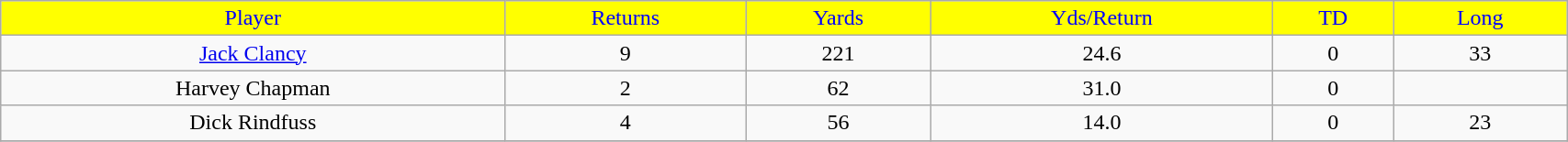<table class="wikitable" width="90%">
<tr align="center"  style="background:yellow;color:blue;">
<td>Player</td>
<td>Returns</td>
<td>Yards</td>
<td>Yds/Return</td>
<td>TD</td>
<td>Long</td>
</tr>
<tr align="center" bgcolor="">
<td><a href='#'>Jack Clancy</a></td>
<td>9</td>
<td>221</td>
<td>24.6</td>
<td>0</td>
<td>33</td>
</tr>
<tr align="center" bgcolor="">
<td>Harvey Chapman</td>
<td>2</td>
<td>62</td>
<td>31.0</td>
<td>0</td>
</tr>
<tr align="center" bgcolor="">
<td>Dick Rindfuss</td>
<td>4</td>
<td>56</td>
<td>14.0</td>
<td>0</td>
<td>23</td>
</tr>
<tr>
</tr>
</table>
